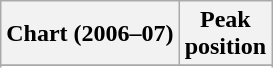<table class="wikitable plainrowheaders" style="text-align:center">
<tr>
<th scope="col">Chart (2006–07)</th>
<th scope="col">Peak<br>position</th>
</tr>
<tr>
</tr>
<tr>
</tr>
</table>
